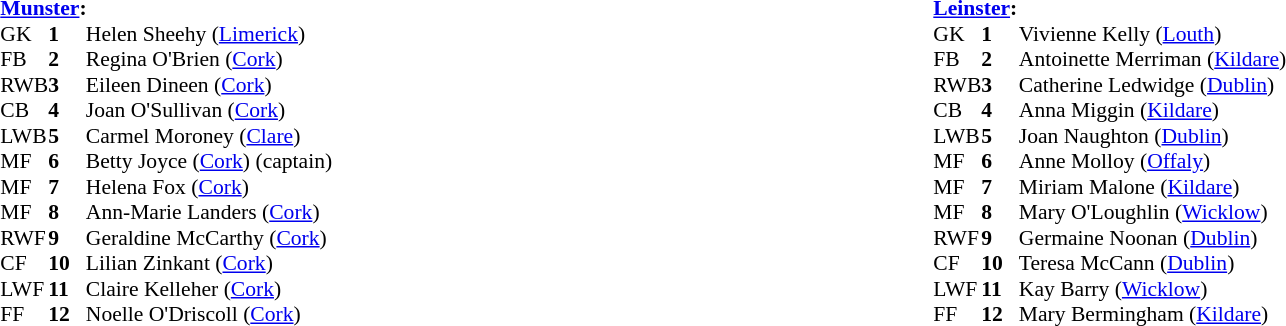<table width="100%">
<tr>
<td valign="top"></td>
<td valign="top" width="50%"><br><table style="font-size: 90%" cellspacing="0" cellpadding="0" align=center>
<tr>
<td colspan="4"><strong><a href='#'>Munster</a>:</strong></td>
</tr>
<tr>
<th width="25"></th>
<th width="25"></th>
</tr>
<tr>
<td>GK</td>
<td><strong>1</strong></td>
<td>Helen Sheehy (<a href='#'>Limerick</a>)</td>
</tr>
<tr>
<td>FB</td>
<td><strong>2</strong></td>
<td>Regina O'Brien (<a href='#'>Cork</a>)</td>
</tr>
<tr>
<td>RWB</td>
<td><strong>3</strong></td>
<td>Eileen Dineen (<a href='#'>Cork</a>)</td>
</tr>
<tr>
<td>CB</td>
<td><strong>4</strong></td>
<td>Joan O'Sullivan (<a href='#'>Cork</a>)</td>
</tr>
<tr>
<td>LWB</td>
<td><strong>5</strong></td>
<td>Carmel Moroney (<a href='#'>Clare</a>)</td>
</tr>
<tr>
<td>MF</td>
<td><strong>6</strong></td>
<td>Betty Joyce (<a href='#'>Cork</a>) (captain)</td>
</tr>
<tr>
<td>MF</td>
<td><strong>7</strong></td>
<td>Helena Fox (<a href='#'>Cork</a>)</td>
</tr>
<tr>
<td>MF</td>
<td><strong>8</strong></td>
<td>Ann-Marie Landers (<a href='#'>Cork</a>)</td>
</tr>
<tr>
<td>RWF</td>
<td><strong>9</strong></td>
<td>Geraldine McCarthy (<a href='#'>Cork</a>)</td>
</tr>
<tr>
<td>CF</td>
<td><strong>10</strong></td>
<td>Lilian Zinkant (<a href='#'>Cork</a>)</td>
</tr>
<tr>
<td>LWF</td>
<td><strong>11</strong></td>
<td>Claire Kelleher (<a href='#'>Cork</a>)</td>
</tr>
<tr>
<td>FF</td>
<td><strong>12</strong></td>
<td>Noelle O'Driscoll (<a href='#'>Cork</a>)</td>
</tr>
<tr>
</tr>
</table>
</td>
<td valign="top" width="50%"><br><table style="font-size: 90%" cellspacing="0" cellpadding="0" align=center>
<tr>
<td colspan="4"><strong><a href='#'>Leinster</a>:</strong></td>
</tr>
<tr>
<th width="25"></th>
<th width="25"></th>
</tr>
<tr>
<td>GK</td>
<td><strong>1</strong></td>
<td>Vivienne Kelly (<a href='#'>Louth</a>)</td>
</tr>
<tr>
<td>FB</td>
<td><strong>2</strong></td>
<td>Antoinette Merriman (<a href='#'>Kildare</a>)</td>
</tr>
<tr>
<td>RWB</td>
<td><strong>3</strong></td>
<td>Catherine Ledwidge (<a href='#'>Dublin</a>)</td>
</tr>
<tr>
<td>CB</td>
<td><strong>4</strong></td>
<td>Anna Miggin (<a href='#'>Kildare</a>)</td>
</tr>
<tr>
<td>LWB</td>
<td><strong>5</strong></td>
<td>Joan Naughton (<a href='#'>Dublin</a>)</td>
</tr>
<tr>
<td>MF</td>
<td><strong>6</strong></td>
<td>Anne Molloy (<a href='#'>Offaly</a>)</td>
</tr>
<tr>
<td>MF</td>
<td><strong>7</strong></td>
<td>Miriam Malone (<a href='#'>Kildare</a>)</td>
</tr>
<tr>
<td>MF</td>
<td><strong>8</strong></td>
<td>Mary O'Loughlin (<a href='#'>Wicklow</a>)</td>
</tr>
<tr>
<td>RWF</td>
<td><strong>9</strong></td>
<td>Germaine Noonan (<a href='#'>Dublin</a>)</td>
</tr>
<tr>
<td>CF</td>
<td><strong>10</strong></td>
<td>Teresa McCann (<a href='#'>Dublin</a>)</td>
</tr>
<tr>
<td>LWF</td>
<td><strong>11</strong></td>
<td>Kay Barry (<a href='#'>Wicklow</a>)</td>
</tr>
<tr>
<td>FF</td>
<td><strong>12</strong></td>
<td>Mary Bermingham (<a href='#'>Kildare</a>)</td>
</tr>
<tr>
</tr>
</table>
</td>
</tr>
</table>
